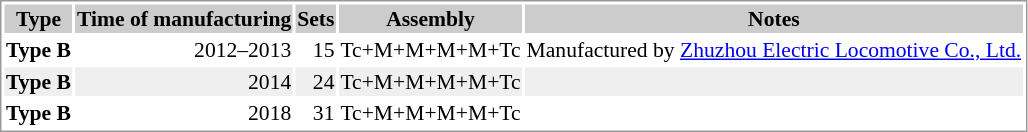<table border=0 style="border: 1px solid #999; background-color:white; text-align:right;font-size:90%">
<tr align="center" bgcolor=#cccccc>
<th>Type</th>
<th>Time of manufacturing</th>
<th>Sets</th>
<th>Assembly</th>
<th>Notes</th>
</tr>
<tr>
<td><strong>Type B</strong></td>
<td>2012–2013</td>
<td>15</td>
<td>Tc+M+M+M+M+Tc</td>
<td>Manufactured by <a href='#'>Zhuzhou Electric Locomotive Co., Ltd.</a></td>
</tr>
<tr bgcolor="#EFEFEF">
<td><strong>Type B</strong></td>
<td>2014</td>
<td>24</td>
<td>Tc+M+M+M+M+Tc</td>
<td></td>
</tr>
<tr>
<td><strong>Type B</strong></td>
<td>2018</td>
<td>31</td>
<td>Tc+M+M+M+M+Tc</td>
<td></td>
</tr>
</table>
